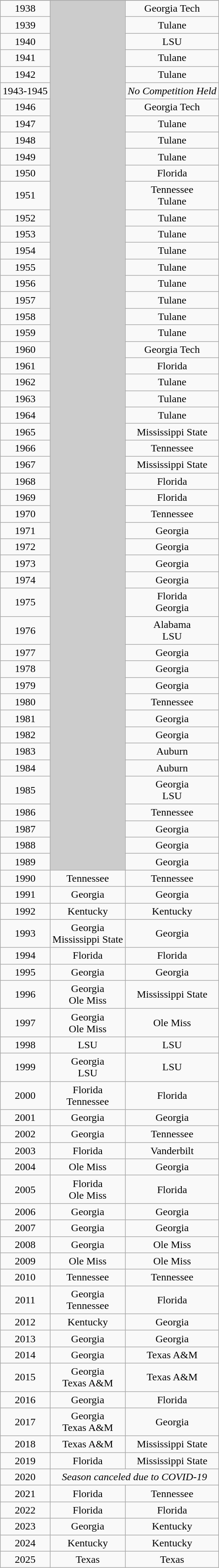<table class="wikitable" style="text-align: center;">
<tr>
</tr>
<tr>
<td>1938</td>
<td bgcolor="#cccccc" rowspan="50"></td>
<td>Georgia Tech</td>
</tr>
<tr>
<td>1939</td>
<td>Tulane</td>
</tr>
<tr>
<td>1940</td>
<td>LSU</td>
</tr>
<tr>
<td>1941</td>
<td>Tulane</td>
</tr>
<tr>
<td>1942</td>
<td>Tulane</td>
</tr>
<tr>
<td>1943-1945</td>
<td><em>No Competition Held</em></td>
</tr>
<tr>
<td>1946</td>
<td>Georgia Tech</td>
</tr>
<tr>
<td>1947</td>
<td>Tulane</td>
</tr>
<tr>
<td>1948</td>
<td>Tulane</td>
</tr>
<tr>
<td>1949</td>
<td>Tulane</td>
</tr>
<tr>
<td>1950</td>
<td>Florida</td>
</tr>
<tr>
<td>1951</td>
<td>Tennessee<br>Tulane</td>
</tr>
<tr>
<td>1952</td>
<td>Tulane</td>
</tr>
<tr>
<td>1953</td>
<td>Tulane</td>
</tr>
<tr>
<td>1954</td>
<td>Tulane</td>
</tr>
<tr>
<td>1955</td>
<td>Tulane</td>
</tr>
<tr>
<td>1956</td>
<td>Tulane</td>
</tr>
<tr>
<td>1957</td>
<td>Tulane</td>
</tr>
<tr>
<td>1958</td>
<td>Tulane</td>
</tr>
<tr>
<td>1959</td>
<td>Tulane</td>
</tr>
<tr>
<td>1960</td>
<td>Georgia Tech</td>
</tr>
<tr>
<td>1961</td>
<td>Florida</td>
</tr>
<tr>
<td>1962</td>
<td>Tulane</td>
</tr>
<tr>
<td>1963</td>
<td>Tulane</td>
</tr>
<tr>
<td>1964</td>
<td>Tulane</td>
</tr>
<tr>
<td>1965</td>
<td>Mississippi State</td>
</tr>
<tr>
<td>1966</td>
<td>Tennessee</td>
</tr>
<tr>
<td>1967</td>
<td>Mississippi State</td>
</tr>
<tr>
<td>1968</td>
<td>Florida</td>
</tr>
<tr>
<td>1969</td>
<td>Florida</td>
</tr>
<tr>
<td>1970</td>
<td>Tennessee</td>
</tr>
<tr>
<td>1971</td>
<td>Georgia</td>
</tr>
<tr>
<td>1972</td>
<td>Georgia</td>
</tr>
<tr>
<td>1973</td>
<td>Georgia</td>
</tr>
<tr>
<td>1974</td>
<td>Georgia</td>
</tr>
<tr>
<td>1975</td>
<td>Florida<br>Georgia</td>
</tr>
<tr>
<td>1976</td>
<td>Alabama<br>LSU</td>
</tr>
<tr>
<td>1977</td>
<td>Georgia</td>
</tr>
<tr>
<td>1978</td>
<td>Georgia</td>
</tr>
<tr>
<td>1979</td>
<td>Georgia</td>
</tr>
<tr>
<td>1980</td>
<td>Tennessee</td>
</tr>
<tr>
<td>1981</td>
<td>Georgia</td>
</tr>
<tr>
<td>1982</td>
<td>Georgia</td>
</tr>
<tr>
<td>1983</td>
<td>Auburn</td>
</tr>
<tr>
<td>1984</td>
<td>Auburn</td>
</tr>
<tr>
<td>1985</td>
<td>Georgia<br>LSU</td>
</tr>
<tr>
<td>1986</td>
<td>Tennessee</td>
</tr>
<tr>
<td>1987</td>
<td>Georgia</td>
</tr>
<tr>
<td>1988</td>
<td>Georgia</td>
</tr>
<tr>
<td>1989</td>
<td>Georgia</td>
</tr>
<tr>
<td>1990</td>
<td>Tennessee</td>
<td>Tennessee</td>
</tr>
<tr>
<td>1991</td>
<td>Georgia</td>
<td>Georgia</td>
</tr>
<tr>
<td>1992</td>
<td>Kentucky</td>
<td>Kentucky</td>
</tr>
<tr>
<td>1993</td>
<td>Georgia<br>Mississippi State</td>
<td>Georgia</td>
</tr>
<tr>
<td>1994</td>
<td>Florida</td>
<td>Florida</td>
</tr>
<tr>
<td>1995</td>
<td>Georgia</td>
<td>Georgia</td>
</tr>
<tr>
<td>1996</td>
<td>Georgia<br>Ole Miss</td>
<td>Mississippi State</td>
</tr>
<tr>
<td>1997</td>
<td>Georgia<br>Ole Miss</td>
<td>Ole Miss</td>
</tr>
<tr>
<td>1998</td>
<td>LSU</td>
<td>LSU</td>
</tr>
<tr>
<td>1999</td>
<td>Georgia<br>LSU</td>
<td>LSU</td>
</tr>
<tr>
<td>2000</td>
<td>Florida<br>Tennessee</td>
<td>Florida</td>
</tr>
<tr>
<td>2001</td>
<td>Georgia</td>
<td>Georgia</td>
</tr>
<tr>
<td>2002</td>
<td>Georgia</td>
<td>Tennessee</td>
</tr>
<tr>
<td>2003</td>
<td>Florida</td>
<td>Vanderbilt</td>
</tr>
<tr>
<td>2004</td>
<td>Ole Miss</td>
<td>Georgia</td>
</tr>
<tr>
<td>2005</td>
<td>Florida<br>Ole Miss</td>
<td>Florida</td>
</tr>
<tr>
<td>2006</td>
<td>Georgia</td>
<td>Georgia</td>
</tr>
<tr>
<td>2007</td>
<td>Georgia</td>
<td>Georgia</td>
</tr>
<tr>
<td>2008</td>
<td>Georgia</td>
<td>Ole Miss</td>
</tr>
<tr>
<td>2009</td>
<td>Ole Miss</td>
<td>Ole Miss</td>
</tr>
<tr>
<td>2010</td>
<td>Tennessee</td>
<td>Tennessee</td>
</tr>
<tr>
<td>2011</td>
<td>Georgia<br>Tennessee</td>
<td>Florida</td>
</tr>
<tr>
<td>2012</td>
<td>Kentucky</td>
<td>Georgia</td>
</tr>
<tr>
<td>2013</td>
<td>Georgia</td>
<td>Georgia</td>
</tr>
<tr>
<td>2014</td>
<td>Georgia</td>
<td>Texas A&M</td>
</tr>
<tr>
<td>2015</td>
<td>Georgia<br>Texas A&M</td>
<td>Texas A&M</td>
</tr>
<tr>
<td>2016</td>
<td>Georgia</td>
<td>Florida</td>
</tr>
<tr>
<td>2017</td>
<td>Georgia<br>Texas A&M</td>
<td>Georgia</td>
</tr>
<tr>
<td>2018</td>
<td>Texas A&M</td>
<td>Mississippi State</td>
</tr>
<tr>
<td>2019</td>
<td>Florida</td>
<td>Mississippi State</td>
</tr>
<tr>
<td>2020</td>
<td colspan=2><em>Season canceled due to COVID-19</em></td>
</tr>
<tr>
<td>2021</td>
<td>Florida</td>
<td>Tennessee</td>
</tr>
<tr>
<td>2022</td>
<td>Florida</td>
<td>Florida</td>
</tr>
<tr>
<td>2023</td>
<td>Georgia</td>
<td>Kentucky</td>
</tr>
<tr>
<td>2024</td>
<td>Kentucky</td>
<td>Kentucky</td>
</tr>
<tr>
<td>2025</td>
<td>Texas</td>
<td>Texas</td>
</tr>
</table>
